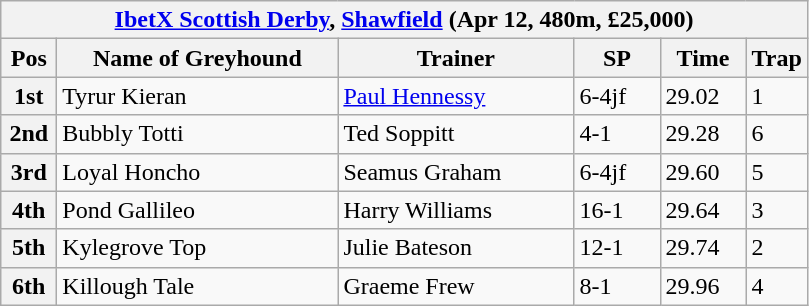<table class="wikitable">
<tr>
<th colspan="6"><a href='#'>IbetX Scottish Derby</a>, <a href='#'>Shawfield</a> (Apr 12, 480m, £25,000)</th>
</tr>
<tr>
<th width=30>Pos</th>
<th width=180>Name of Greyhound</th>
<th width=150>Trainer</th>
<th width=50>SP</th>
<th width=50>Time</th>
<th width=30>Trap</th>
</tr>
<tr>
<th>1st</th>
<td>Tyrur Kieran</td>
<td><a href='#'>Paul Hennessy</a></td>
<td>6-4jf</td>
<td>29.02</td>
<td>1</td>
</tr>
<tr>
<th>2nd</th>
<td>Bubbly Totti</td>
<td>Ted Soppitt</td>
<td>4-1</td>
<td>29.28</td>
<td>6</td>
</tr>
<tr>
<th>3rd</th>
<td>Loyal Honcho</td>
<td>Seamus Graham</td>
<td>6-4jf</td>
<td>29.60</td>
<td>5</td>
</tr>
<tr>
<th>4th</th>
<td>Pond Gallileo</td>
<td>Harry Williams</td>
<td>16-1</td>
<td>29.64</td>
<td>3</td>
</tr>
<tr>
<th>5th</th>
<td>Kylegrove Top</td>
<td>Julie Bateson</td>
<td>12-1</td>
<td>29.74</td>
<td>2</td>
</tr>
<tr>
<th>6th</th>
<td>Killough Tale</td>
<td>Graeme Frew</td>
<td>8-1</td>
<td>29.96</td>
<td>4</td>
</tr>
</table>
